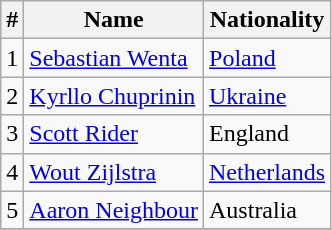<table class="wikitable">
<tr>
<th>#</th>
<th>Name</th>
<th>Nationality</th>
</tr>
<tr>
<td>1</td>
<td><a href='#'>Sebastian Wenta</a></td>
<td> <a href='#'>Poland</a></td>
</tr>
<tr>
<td>2</td>
<td><a href='#'>Kyrllo Chuprinin</a></td>
<td> <a href='#'>Ukraine</a></td>
</tr>
<tr>
<td>3</td>
<td><a href='#'>Scott Rider</a></td>
<td> England</td>
</tr>
<tr>
<td>4</td>
<td><a href='#'>Wout Zijlstra</a></td>
<td> <a href='#'>Netherlands</a></td>
</tr>
<tr>
<td>5</td>
<td><a href='#'>Aaron Neighbour</a></td>
<td> Australia</td>
</tr>
<tr>
</tr>
</table>
